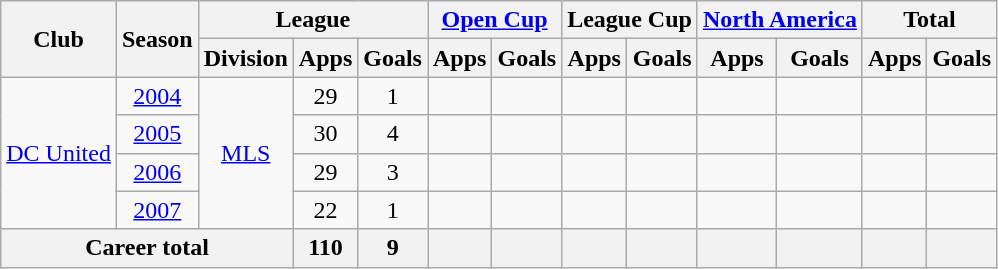<table class="wikitable" style="text-align:center">
<tr>
<th rowspan="2">Club</th>
<th rowspan="2">Season</th>
<th colspan="3">League</th>
<th colspan="2"><a href='#'>Open Cup</a></th>
<th colspan="2">League Cup</th>
<th colspan="2"><a href='#'>North America</a></th>
<th colspan="2">Total</th>
</tr>
<tr>
<th>Division</th>
<th>Apps</th>
<th>Goals</th>
<th>Apps</th>
<th>Goals</th>
<th>Apps</th>
<th>Goals</th>
<th>Apps</th>
<th>Goals</th>
<th>Apps</th>
<th>Goals</th>
</tr>
<tr>
<td rowspan="4"><a href='#'>DC United</a></td>
<td><a href='#'>2004</a></td>
<td rowspan="4"><a href='#'>MLS</a></td>
<td>29</td>
<td>1</td>
<td></td>
<td></td>
<td></td>
<td></td>
<td></td>
<td></td>
<td></td>
<td></td>
</tr>
<tr>
<td><a href='#'>2005</a></td>
<td>30</td>
<td>4</td>
<td></td>
<td></td>
<td></td>
<td></td>
<td></td>
<td></td>
<td></td>
<td></td>
</tr>
<tr>
<td><a href='#'>2006</a></td>
<td>29</td>
<td>3</td>
<td></td>
<td></td>
<td></td>
<td></td>
<td></td>
<td></td>
<td></td>
<td></td>
</tr>
<tr>
<td><a href='#'>2007</a></td>
<td>22</td>
<td>1</td>
<td></td>
<td></td>
<td></td>
<td></td>
<td></td>
<td></td>
<td></td>
<td></td>
</tr>
<tr>
<th colspan="3">Career total</th>
<th>110</th>
<th>9</th>
<th></th>
<th></th>
<th></th>
<th></th>
<th></th>
<th></th>
<th></th>
<th></th>
</tr>
</table>
